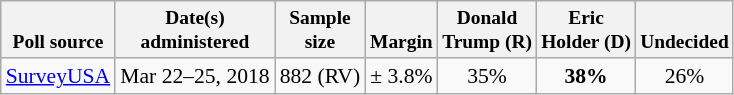<table class="wikitable" style="font-size:90%;text-align:center;">
<tr valign=bottom style="font-size:90%;">
<th>Poll source</th>
<th>Date(s)<br>administered</th>
<th>Sample<br>size</th>
<th>Margin<br></th>
<th>Donald<br>Trump (R)</th>
<th>Eric<br>Holder (D)</th>
<th>Undecided</th>
</tr>
<tr>
<td style="text-align:left;"><a href='#'>SurveyUSA</a></td>
<td>Mar 22–25, 2018</td>
<td>882 (RV)</td>
<td>± 3.8%</td>
<td>35%</td>
<td><strong>38%</strong></td>
<td>26%</td>
</tr>
</table>
